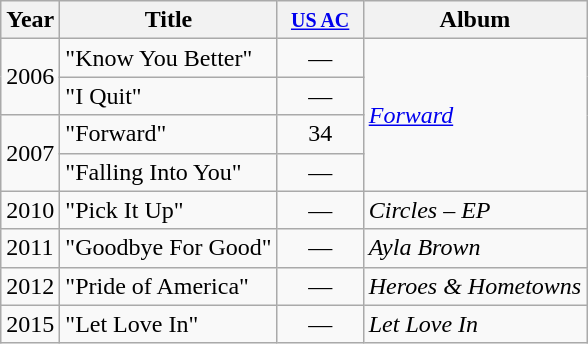<table class="wikitable">
<tr>
<th>Year</th>
<th>Title</th>
<th width="50"><small><a href='#'>US AC</a></small></th>
<th>Album</th>
</tr>
<tr>
<td rowspan="2">2006</td>
<td>"Know You Better"</td>
<td align="center">—</td>
<td rowspan="4"><em><a href='#'>Forward</a></em></td>
</tr>
<tr>
<td>"I Quit"</td>
<td align="center">—</td>
</tr>
<tr>
<td rowspan="2">2007</td>
<td>"Forward"</td>
<td align="center">34</td>
</tr>
<tr>
<td>"Falling Into You"</td>
<td align="center">—</td>
</tr>
<tr>
<td>2010</td>
<td>"Pick It Up"</td>
<td align="center">—</td>
<td><em>Circles – EP</em></td>
</tr>
<tr>
<td>2011</td>
<td>"Goodbye For Good"</td>
<td align="center">—</td>
<td><em>Ayla Brown</em></td>
</tr>
<tr>
<td>2012</td>
<td>"Pride of America"</td>
<td align="center">—</td>
<td><em>Heroes & Hometowns</em></td>
</tr>
<tr>
<td>2015</td>
<td>"Let Love In"</td>
<td align="center">—</td>
<td><em>Let Love In</em></td>
</tr>
</table>
